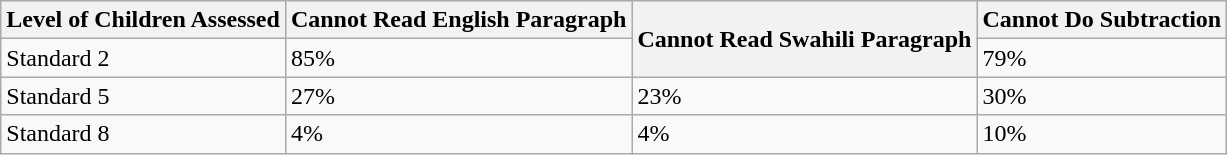<table class="wikitable">
<tr>
<th>Level of Children Assessed</th>
<th>Cannot Read English Paragraph</th>
<th rowspan="2">Cannot Read Swahili Paragraph</th>
<th>Cannot Do Subtraction</th>
</tr>
<tr>
<td>Standard 2</td>
<td>85%</td>
<td>79%</td>
</tr>
<tr>
<td>Standard 5</td>
<td>27%</td>
<td>23%</td>
<td>30%</td>
</tr>
<tr>
<td>Standard 8</td>
<td>4%</td>
<td>4%</td>
<td>10%</td>
</tr>
</table>
